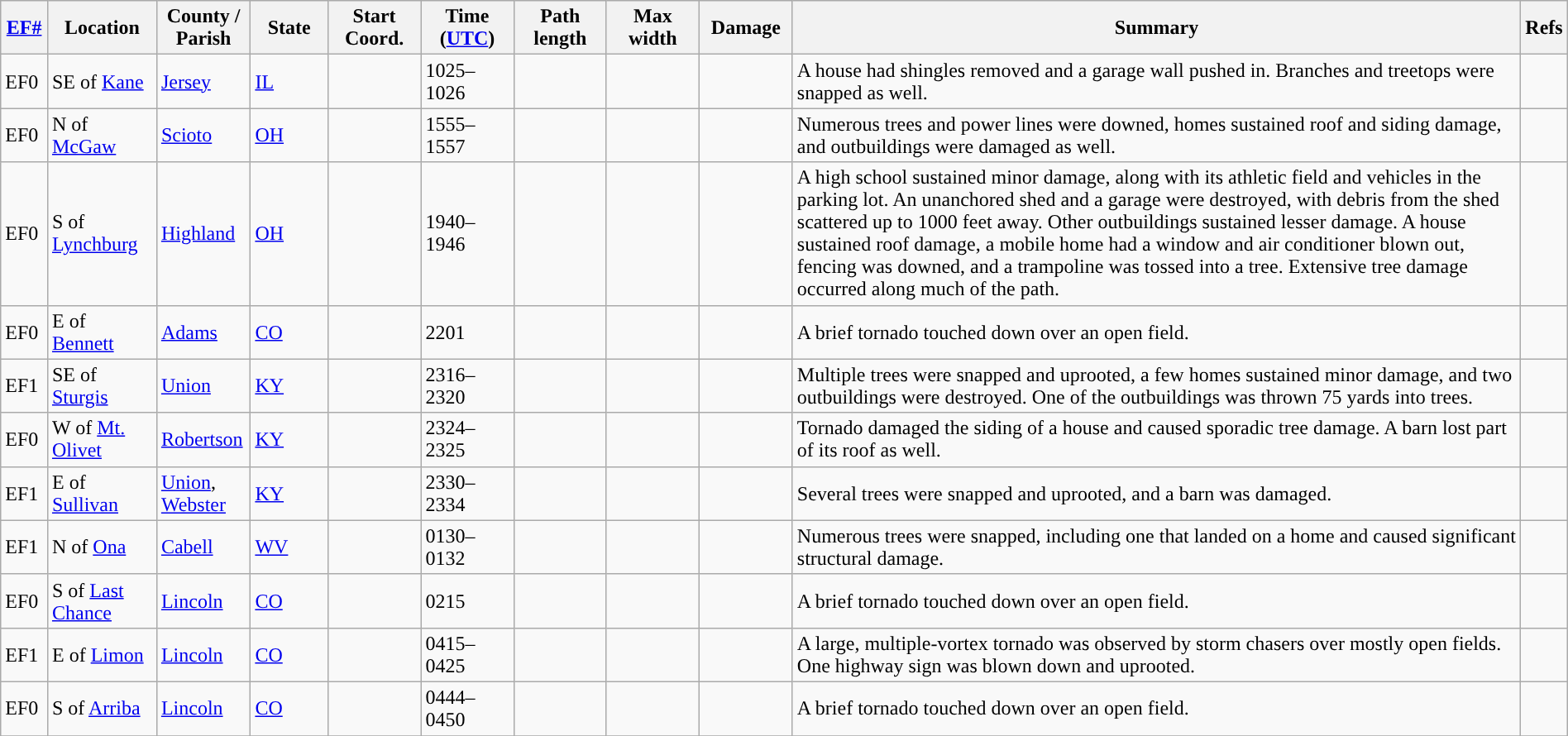<table class="wikitable sortable" style="width:100%;">
<tr>
<th scope="col" width="3%" align="center"><a href='#'>EF#</a></th>
<th scope="col" width="7%" align="center" class="unsortable">Location</th>
<th scope="col" width="6%" align="center" class="unsortable">County / Parish</th>
<th scope="col" width="5%" align="center">State</th>
<th scope="col" width="6%" align="center">Start Coord.</th>
<th scope="col" width="6%" align="center">Time (<a href='#'>UTC</a>)</th>
<th scope="col" width="6%" align="center">Path length</th>
<th scope="col" width="6%" align="center">Max width</th>
<th scope="col" width="6%" align="center">Damage</th>
<th scope="col" width="48%" class="unsortable" align="center">Summary</th>
<th scope="col" width="48%" class="unsortable" align="center">Refs</th>
</tr>
<tr>
<td>EF0</td>
<td>SE of <a href='#'>Kane</a></td>
<td><a href='#'>Jersey</a></td>
<td><a href='#'>IL</a></td>
<td></td>
<td>1025–1026</td>
<td></td>
<td></td>
<td></td>
<td>A house had shingles removed and a garage wall pushed in. Branches and treetops were snapped as well.</td>
<td></td>
</tr>
<tr>
<td>EF0</td>
<td>N of <a href='#'>McGaw</a></td>
<td><a href='#'>Scioto</a></td>
<td><a href='#'>OH</a></td>
<td></td>
<td>1555–1557</td>
<td></td>
<td></td>
<td></td>
<td>Numerous trees and power lines were downed, homes sustained roof and siding damage, and outbuildings were damaged as well.</td>
<td></td>
</tr>
<tr>
<td>EF0</td>
<td>S of <a href='#'>Lynchburg</a></td>
<td><a href='#'>Highland</a></td>
<td><a href='#'>OH</a></td>
<td></td>
<td>1940–1946</td>
<td></td>
<td></td>
<td></td>
<td>A high school sustained minor damage, along with its athletic field and vehicles in the parking lot. An unanchored shed and a garage were destroyed, with debris from the shed scattered up to 1000 feet away. Other outbuildings sustained lesser damage. A house sustained roof damage, a mobile home had a window and air conditioner blown out, fencing was downed, and a trampoline was tossed into a tree. Extensive tree damage occurred along much of the path.</td>
<td></td>
</tr>
<tr>
<td>EF0</td>
<td>E of <a href='#'>Bennett</a></td>
<td><a href='#'>Adams</a></td>
<td><a href='#'>CO</a></td>
<td></td>
<td>2201</td>
<td></td>
<td></td>
<td></td>
<td>A brief tornado touched down over an open field.</td>
<td></td>
</tr>
<tr>
<td>EF1</td>
<td>SE of <a href='#'>Sturgis</a></td>
<td><a href='#'>Union</a></td>
<td><a href='#'>KY</a></td>
<td></td>
<td>2316–2320</td>
<td></td>
<td></td>
<td></td>
<td>Multiple trees were snapped and uprooted, a few homes sustained minor damage, and two outbuildings were destroyed. One of the outbuildings was thrown 75 yards into trees.</td>
<td></td>
</tr>
<tr>
<td>EF0 </td>
<td>W of <a href='#'>Mt. Olivet</a></td>
<td><a href='#'>Robertson</a></td>
<td><a href='#'>KY</a></td>
<td></td>
<td>2324–2325</td>
<td></td>
<td></td>
<td></td>
<td>Tornado damaged the siding of a house and caused sporadic tree damage. A barn lost part of its roof as well.</td>
<td></td>
</tr>
<tr>
<td>EF1</td>
<td>E of <a href='#'>Sullivan</a></td>
<td><a href='#'>Union</a>, <a href='#'>Webster</a></td>
<td><a href='#'>KY</a></td>
<td></td>
<td>2330–2334</td>
<td></td>
<td></td>
<td></td>
<td>Several trees were snapped and uprooted, and a barn was damaged.</td>
<td></td>
</tr>
<tr>
<td>EF1</td>
<td>N of <a href='#'>Ona</a></td>
<td><a href='#'>Cabell</a></td>
<td><a href='#'>WV</a></td>
<td></td>
<td>0130–0132</td>
<td></td>
<td></td>
<td></td>
<td>Numerous trees were snapped, including one that landed on a home and caused significant structural damage.</td>
<td></td>
</tr>
<tr>
<td>EF0</td>
<td>S of <a href='#'>Last Chance</a></td>
<td><a href='#'>Lincoln</a></td>
<td><a href='#'>CO</a></td>
<td></td>
<td>0215</td>
<td></td>
<td></td>
<td></td>
<td>A brief tornado touched down over an open field.</td>
<td></td>
</tr>
<tr>
<td>EF1</td>
<td>E of <a href='#'>Limon</a></td>
<td><a href='#'>Lincoln</a></td>
<td><a href='#'>CO</a></td>
<td></td>
<td>0415–0425</td>
<td></td>
<td></td>
<td></td>
<td>A large, multiple-vortex tornado was observed by storm chasers over mostly open fields. One highway sign was blown down and uprooted.</td>
<td></td>
</tr>
<tr>
<td>EF0</td>
<td>S of <a href='#'>Arriba</a></td>
<td><a href='#'>Lincoln</a></td>
<td><a href='#'>CO</a></td>
<td></td>
<td>0444–0450</td>
<td></td>
<td></td>
<td></td>
<td>A brief tornado touched down over an open field.</td>
<td></td>
</tr>
<tr>
</tr>
</table>
